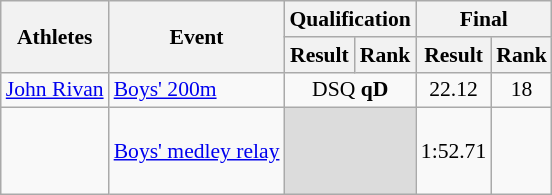<table class="wikitable" border="1" style="font-size:90%">
<tr>
<th rowspan=2>Athletes</th>
<th rowspan=2>Event</th>
<th colspan=2>Qualification</th>
<th colspan=2>Final</th>
</tr>
<tr>
<th>Result</th>
<th>Rank</th>
<th>Result</th>
<th>Rank</th>
</tr>
<tr>
<td><a href='#'>John Rivan</a></td>
<td><a href='#'>Boys' 200m</a></td>
<td align=center colspan="2">DSQ <strong>qD</strong></td>
<td align=center>22.12</td>
<td align=center>18</td>
</tr>
<tr>
<td><br><br><br></td>
<td><a href='#'>Boys' medley relay</a></td>
<td colspan=2 bgcolor=#DCDCDC></td>
<td align=center>1:52.71</td>
<td align=center></td>
</tr>
</table>
